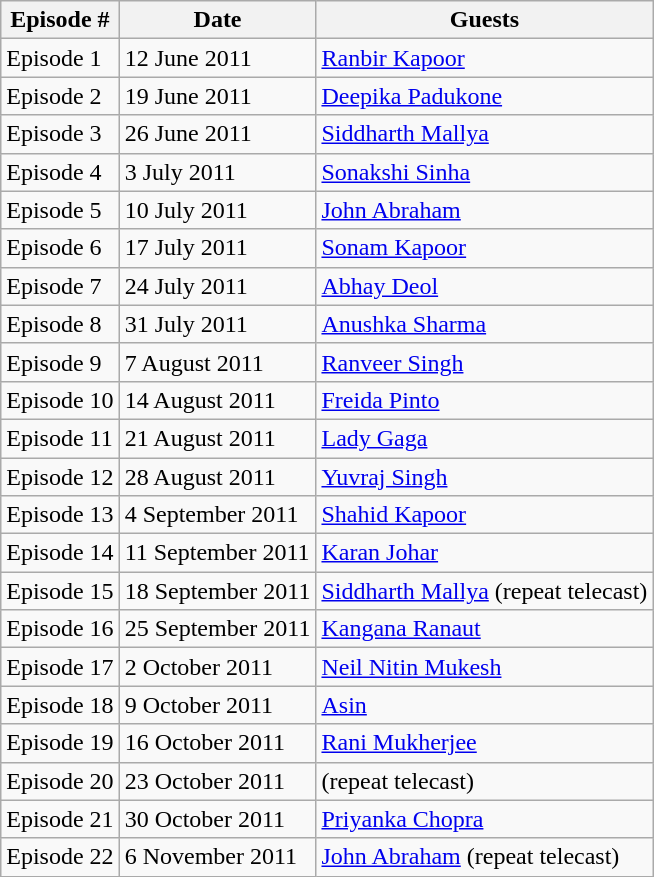<table class="wikitable">
<tr>
<th>Episode #</th>
<th>Date</th>
<th>Guests</th>
</tr>
<tr>
<td>Episode 1</td>
<td>12 June 2011</td>
<td><a href='#'>Ranbir Kapoor</a></td>
</tr>
<tr>
<td>Episode 2</td>
<td>19 June 2011</td>
<td><a href='#'>Deepika Padukone</a></td>
</tr>
<tr>
<td>Episode 3</td>
<td>26 June 2011</td>
<td><a href='#'>Siddharth Mallya</a></td>
</tr>
<tr>
<td>Episode 4</td>
<td>3 July 2011</td>
<td><a href='#'>Sonakshi Sinha</a></td>
</tr>
<tr>
<td>Episode 5</td>
<td>10 July 2011</td>
<td><a href='#'>John Abraham</a></td>
</tr>
<tr>
<td>Episode 6</td>
<td>17 July 2011</td>
<td><a href='#'>Sonam Kapoor</a></td>
</tr>
<tr>
<td>Episode 7</td>
<td>24 July 2011</td>
<td><a href='#'>Abhay Deol</a></td>
</tr>
<tr>
<td>Episode 8</td>
<td>31 July 2011</td>
<td><a href='#'>Anushka Sharma</a></td>
</tr>
<tr>
<td>Episode 9</td>
<td>7 August 2011</td>
<td><a href='#'>Ranveer Singh</a></td>
</tr>
<tr>
<td>Episode 10</td>
<td>14 August 2011</td>
<td><a href='#'>Freida Pinto</a></td>
</tr>
<tr>
<td>Episode 11</td>
<td>21 August 2011</td>
<td><a href='#'>Lady Gaga</a></td>
</tr>
<tr>
<td>Episode 12</td>
<td>28 August 2011</td>
<td><a href='#'>Yuvraj Singh</a></td>
</tr>
<tr>
<td>Episode 13</td>
<td>4 September 2011</td>
<td><a href='#'>Shahid Kapoor</a></td>
</tr>
<tr>
<td>Episode 14</td>
<td>11 September 2011</td>
<td><a href='#'>Karan Johar</a></td>
</tr>
<tr>
<td>Episode 15</td>
<td>18 September 2011</td>
<td><a href='#'>Siddharth Mallya</a> (repeat telecast)</td>
</tr>
<tr>
<td>Episode 16</td>
<td>25 September 2011</td>
<td><a href='#'>Kangana Ranaut</a></td>
</tr>
<tr>
<td>Episode 17</td>
<td>2 October 2011</td>
<td><a href='#'>Neil Nitin Mukesh</a></td>
</tr>
<tr>
<td>Episode 18</td>
<td>9 October 2011</td>
<td><a href='#'>Asin</a></td>
</tr>
<tr>
<td>Episode 19</td>
<td>16 October 2011</td>
<td><a href='#'>Rani Mukherjee</a></td>
</tr>
<tr>
<td>Episode 20</td>
<td>23 October 2011</td>
<td>(repeat telecast)</td>
</tr>
<tr>
<td>Episode 21</td>
<td>30 October 2011</td>
<td><a href='#'>Priyanka Chopra</a></td>
</tr>
<tr>
<td>Episode 22</td>
<td>6 November 2011</td>
<td><a href='#'>John Abraham</a> (repeat telecast)</td>
</tr>
</table>
